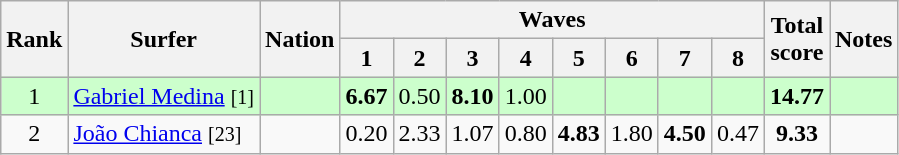<table class="wikitable sortable" style="text-align:center">
<tr>
<th rowspan=2>Rank</th>
<th rowspan=2>Surfer</th>
<th rowspan=2>Nation</th>
<th colspan=8>Waves</th>
<th rowspan=2>Total<br>score</th>
<th rowspan=2>Notes</th>
</tr>
<tr>
<th>1</th>
<th>2</th>
<th>3</th>
<th>4</th>
<th>5</th>
<th>6</th>
<th>7</th>
<th>8</th>
</tr>
<tr bgcolor=ccffcc>
<td>1</td>
<td align=left><a href='#'>Gabriel Medina</a> <small>[1]</small></td>
<td align=left></td>
<td><strong>6.67</strong></td>
<td>0.50</td>
<td><strong>8.10</strong></td>
<td>1.00</td>
<td></td>
<td></td>
<td></td>
<td></td>
<td><strong>14.77</strong></td>
<td></td>
</tr>
<tr>
<td>2</td>
<td align=left><a href='#'>João Chianca</a> <small>[23]</small></td>
<td align=left></td>
<td>0.20</td>
<td>2.33</td>
<td>1.07</td>
<td>0.80</td>
<td><strong>4.83</strong></td>
<td>1.80</td>
<td><strong>4.50</strong></td>
<td>0.47</td>
<td><strong>9.33</strong></td>
<td></td>
</tr>
</table>
